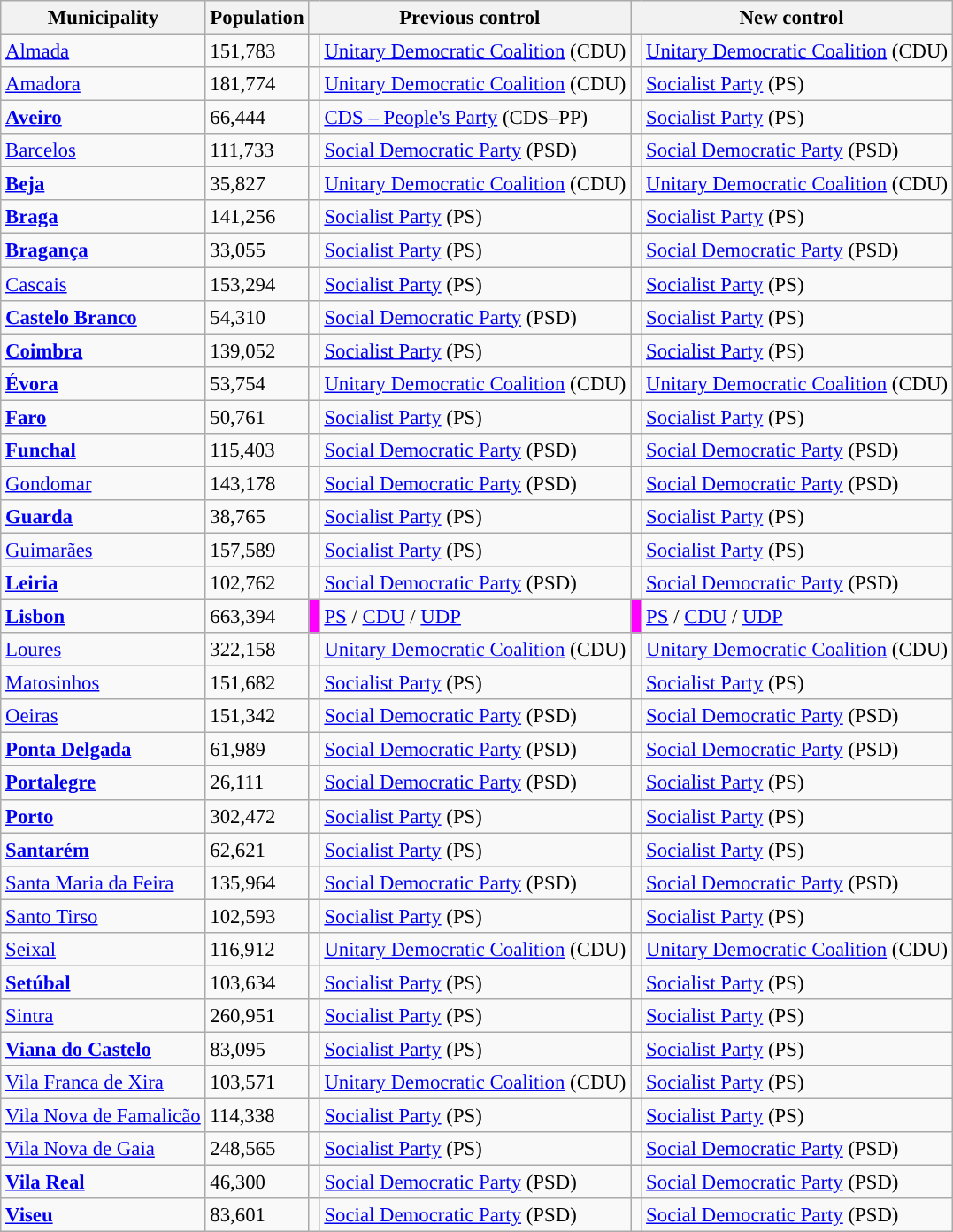<table class="wikitable sortable" style="font-size:95%;">
<tr>
<th>Municipality</th>
<th>Population</th>
<th colspan="2" style="width:200px;">Previous control</th>
<th colspan="2" style="width:200px;">New control</th>
</tr>
<tr>
<td><a href='#'>Almada</a></td>
<td>151,783</td>
<td width="1" style="color:inherit;background:"></td>
<td><a href='#'>Unitary Democratic Coalition</a> (CDU)</td>
<td width="1" style="color:inherit;background:"></td>
<td><a href='#'>Unitary Democratic Coalition</a> (CDU)</td>
</tr>
<tr>
<td><a href='#'>Amadora</a></td>
<td>181,774</td>
<td width="1" style="color:inherit;background:"></td>
<td><a href='#'>Unitary Democratic Coalition</a> (CDU)</td>
<td width="1" style="color:inherit;background:"></td>
<td><a href='#'>Socialist Party</a> (PS)</td>
</tr>
<tr>
<td><a href='#'><strong>Aveiro</strong></a></td>
<td>66,444</td>
<td width="1" style="color:inherit;background:"></td>
<td><a href='#'>CDS – People's Party</a> (CDS–PP)</td>
<td width="1" style="color:inherit;background:"></td>
<td><a href='#'>Socialist Party</a> (PS)</td>
</tr>
<tr>
<td><a href='#'>Barcelos</a></td>
<td>111,733</td>
<td width="1" style="color:inherit;background:"></td>
<td><a href='#'>Social Democratic Party</a> (PSD)</td>
<td width="1" style="color:inherit;background:"></td>
<td><a href='#'>Social Democratic Party</a> (PSD)</td>
</tr>
<tr>
<td><a href='#'><strong>Beja</strong></a></td>
<td>35,827</td>
<td width="1" style="color:inherit;background:"></td>
<td><a href='#'>Unitary Democratic Coalition</a> (CDU)</td>
<td width="1" style="color:inherit;background:"></td>
<td><a href='#'>Unitary Democratic Coalition</a> (CDU)</td>
</tr>
<tr>
<td><strong><a href='#'>Braga</a></strong></td>
<td>141,256</td>
<td width="1" style="color:inherit;background:"></td>
<td><a href='#'>Socialist Party</a> (PS)</td>
<td width="1" style="color:inherit;background:"></td>
<td><a href='#'>Socialist Party</a> (PS)</td>
</tr>
<tr>
<td><a href='#'><strong>Bragança</strong></a></td>
<td>33,055</td>
<td width="1" style="color:inherit;background:"></td>
<td><a href='#'>Socialist Party</a> (PS)</td>
<td width="1" style="color:inherit;background:"></td>
<td><a href='#'>Social Democratic Party</a> (PSD)</td>
</tr>
<tr>
<td><a href='#'>Cascais</a></td>
<td>153,294</td>
<td width="1" style="color:inherit;background:"></td>
<td><a href='#'>Socialist Party</a> (PS)</td>
<td width="1" style="color:inherit;background:"></td>
<td><a href='#'>Socialist Party</a> (PS)</td>
</tr>
<tr>
<td><a href='#'><strong>Castelo Branco</strong></a></td>
<td>54,310</td>
<td width="1" style="color:inherit;background:"></td>
<td><a href='#'>Social Democratic Party</a> (PSD)</td>
<td width="1" style="color:inherit;background:"></td>
<td><a href='#'>Socialist Party</a> (PS)</td>
</tr>
<tr>
<td><strong><a href='#'>Coimbra</a></strong></td>
<td>139,052</td>
<td width="1" style="color:inherit;background:"></td>
<td><a href='#'>Socialist Party</a> (PS)</td>
<td width="1" style="color:inherit;background:"></td>
<td><a href='#'>Socialist Party</a> (PS)</td>
</tr>
<tr>
<td><strong><a href='#'>Évora</a></strong></td>
<td>53,754</td>
<td width="1" style="color:inherit;background:"></td>
<td><a href='#'>Unitary Democratic Coalition</a> (CDU)</td>
<td width="1" style="color:inherit;background:"></td>
<td><a href='#'>Unitary Democratic Coalition</a> (CDU)</td>
</tr>
<tr>
<td><a href='#'><strong>Faro</strong></a></td>
<td>50,761</td>
<td width="1" style="color:inherit;background:"></td>
<td><a href='#'>Socialist Party</a> (PS)</td>
<td width="1" style="color:inherit;background:"></td>
<td><a href='#'>Socialist Party</a> (PS)</td>
</tr>
<tr>
<td><strong><a href='#'>Funchal</a></strong></td>
<td>115,403</td>
<td width="1" style="color:inherit;background:"></td>
<td><a href='#'>Social Democratic Party</a> (PSD)</td>
<td width="1" style="color:inherit;background:"></td>
<td><a href='#'>Social Democratic Party</a> (PSD)</td>
</tr>
<tr>
<td><a href='#'>Gondomar</a></td>
<td>143,178</td>
<td width="1" style="color:inherit;background:"></td>
<td><a href='#'>Social Democratic Party</a> (PSD)</td>
<td width="1" style="color:inherit;background:"></td>
<td><a href='#'>Social Democratic Party</a> (PSD)</td>
</tr>
<tr>
<td><a href='#'><strong>Guarda</strong></a></td>
<td>38,765</td>
<td width="1" style="color:inherit;background:"></td>
<td><a href='#'>Socialist Party</a> (PS)</td>
<td width="1" style="color:inherit;background:"></td>
<td><a href='#'>Socialist Party</a> (PS)</td>
</tr>
<tr>
<td><a href='#'>Guimarães</a></td>
<td>157,589</td>
<td width="1" style="color:inherit;background:"></td>
<td><a href='#'>Socialist Party</a> (PS)</td>
<td width="1" style="color:inherit;background:"></td>
<td><a href='#'>Socialist Party</a> (PS)</td>
</tr>
<tr>
<td><strong><a href='#'>Leiria</a></strong></td>
<td>102,762</td>
<td width="1" style="color:inherit;background:"></td>
<td><a href='#'>Social Democratic Party</a> (PSD)</td>
<td width="1" style="color:inherit;background:"></td>
<td><a href='#'>Social Democratic Party</a> (PSD)</td>
</tr>
<tr>
<td><strong><a href='#'>Lisbon</a></strong></td>
<td>663,394</td>
<td width="1" bgcolor="magenta"></td>
<td><a href='#'>PS</a> / <a href='#'>CDU</a> / <a href='#'>UDP</a></td>
<td width="1" bgcolor="magenta"></td>
<td><a href='#'>PS</a> / <a href='#'>CDU</a> / <a href='#'>UDP</a></td>
</tr>
<tr>
<td><a href='#'>Loures</a></td>
<td>322,158</td>
<td width="1" style="color:inherit;background:"></td>
<td><a href='#'>Unitary Democratic Coalition</a> (CDU)</td>
<td width="1" style="color:inherit;background:"></td>
<td><a href='#'>Unitary Democratic Coalition</a> (CDU)</td>
</tr>
<tr>
<td><a href='#'>Matosinhos</a></td>
<td>151,682</td>
<td width="1" style="color:inherit;background:"></td>
<td><a href='#'>Socialist Party</a> (PS)</td>
<td width="1" style="color:inherit;background:"></td>
<td><a href='#'>Socialist Party</a> (PS)</td>
</tr>
<tr>
<td><a href='#'>Oeiras</a></td>
<td>151,342</td>
<td width="1" style="color:inherit;background:"></td>
<td><a href='#'>Social Democratic Party</a> (PSD)</td>
<td width="1" style="color:inherit;background:"></td>
<td><a href='#'>Social Democratic Party</a> (PSD)</td>
</tr>
<tr>
<td><strong><a href='#'>Ponta Delgada</a></strong></td>
<td>61,989</td>
<td width="1" style="color:inherit;background:"></td>
<td><a href='#'>Social Democratic Party</a> (PSD)</td>
<td width="1" style="color:inherit;background:"></td>
<td><a href='#'>Social Democratic Party</a> (PSD)</td>
</tr>
<tr>
<td><a href='#'><strong>Portalegre</strong></a></td>
<td>26,111</td>
<td width="1" style="color:inherit;background:"></td>
<td><a href='#'>Social Democratic Party</a> (PSD)</td>
<td width="1" style="color:inherit;background:"></td>
<td><a href='#'>Socialist Party</a> (PS)</td>
</tr>
<tr>
<td><strong><a href='#'>Porto</a></strong></td>
<td>302,472</td>
<td width="1" style="color:inherit;background:"></td>
<td><a href='#'>Socialist Party</a> (PS)</td>
<td width="1" style="color:inherit;background:"></td>
<td><a href='#'>Socialist Party</a> (PS)</td>
</tr>
<tr>
<td><a href='#'><strong>Santarém</strong></a></td>
<td>62,621</td>
<td width="1" style="color:inherit;background:"></td>
<td><a href='#'>Socialist Party</a> (PS)</td>
<td width="1" style="color:inherit;background:"></td>
<td><a href='#'>Socialist Party</a> (PS)</td>
</tr>
<tr>
<td><a href='#'>Santa Maria da Feira</a></td>
<td>135,964</td>
<td width="1" style="color:inherit;background:"></td>
<td><a href='#'>Social Democratic Party</a> (PSD)</td>
<td width="1" style="color:inherit;background:"></td>
<td><a href='#'>Social Democratic Party</a> (PSD)</td>
</tr>
<tr>
<td><a href='#'>Santo Tirso</a></td>
<td>102,593</td>
<td width="1" style="color:inherit;background:"></td>
<td><a href='#'>Socialist Party</a> (PS)</td>
<td width="1" style="color:inherit;background:"></td>
<td><a href='#'>Socialist Party</a> (PS)</td>
</tr>
<tr>
<td><a href='#'>Seixal</a></td>
<td>116,912</td>
<td width="1" style="color:inherit;background:"></td>
<td><a href='#'>Unitary Democratic Coalition</a> (CDU)</td>
<td width="1" style="color:inherit;background:"></td>
<td><a href='#'>Unitary Democratic Coalition</a> (CDU)</td>
</tr>
<tr>
<td><strong><a href='#'>Setúbal</a></strong></td>
<td>103,634</td>
<td width="1" style="color:inherit;background:"></td>
<td><a href='#'>Socialist Party</a> (PS)</td>
<td width="1" style="color:inherit;background:"></td>
<td><a href='#'>Socialist Party</a> (PS)</td>
</tr>
<tr>
<td><a href='#'>Sintra</a></td>
<td>260,951</td>
<td width="1" style="color:inherit;background:"></td>
<td><a href='#'>Socialist Party</a> (PS)</td>
<td width="1" style="color:inherit;background:"></td>
<td><a href='#'>Socialist Party</a> (PS)</td>
</tr>
<tr>
<td><strong><a href='#'>Viana do Castelo</a></strong></td>
<td>83,095</td>
<td width="1" style="color:inherit;background:"></td>
<td><a href='#'>Socialist Party</a> (PS)</td>
<td width="1" style="color:inherit;background:"></td>
<td><a href='#'>Socialist Party</a> (PS)</td>
</tr>
<tr>
<td><a href='#'>Vila Franca de Xira</a></td>
<td>103,571</td>
<td width="1" style="color:inherit;background:"></td>
<td><a href='#'>Unitary Democratic Coalition</a> (CDU)</td>
<td width="1" style="color:inherit;background:"></td>
<td><a href='#'>Socialist Party</a> (PS)</td>
</tr>
<tr>
<td><a href='#'>Vila Nova de Famalicão</a></td>
<td>114,338</td>
<td width="1" style="color:inherit;background:"></td>
<td><a href='#'>Socialist Party</a> (PS)</td>
<td width="1" style="color:inherit;background:"></td>
<td><a href='#'>Socialist Party</a> (PS)</td>
</tr>
<tr>
<td><a href='#'>Vila Nova de Gaia</a></td>
<td>248,565</td>
<td width="1" style="color:inherit;background:"></td>
<td><a href='#'>Socialist Party</a> (PS)</td>
<td width="1" style="color:inherit;background:"></td>
<td><a href='#'>Social Democratic Party</a> (PSD)</td>
</tr>
<tr>
<td><strong><a href='#'>Vila Real</a></strong></td>
<td>46,300</td>
<td width="1" style="color:inherit;background:"></td>
<td><a href='#'>Social Democratic Party</a> (PSD)</td>
<td width="1" style="color:inherit;background:"></td>
<td><a href='#'>Social Democratic Party</a> (PSD)</td>
</tr>
<tr>
<td><strong><a href='#'>Viseu</a></strong></td>
<td>83,601</td>
<td width="1" style="color:inherit;background:"></td>
<td><a href='#'>Social Democratic Party</a> (PSD)</td>
<td width="1" style="color:inherit;background:"></td>
<td><a href='#'>Social Democratic Party</a> (PSD)</td>
</tr>
</table>
